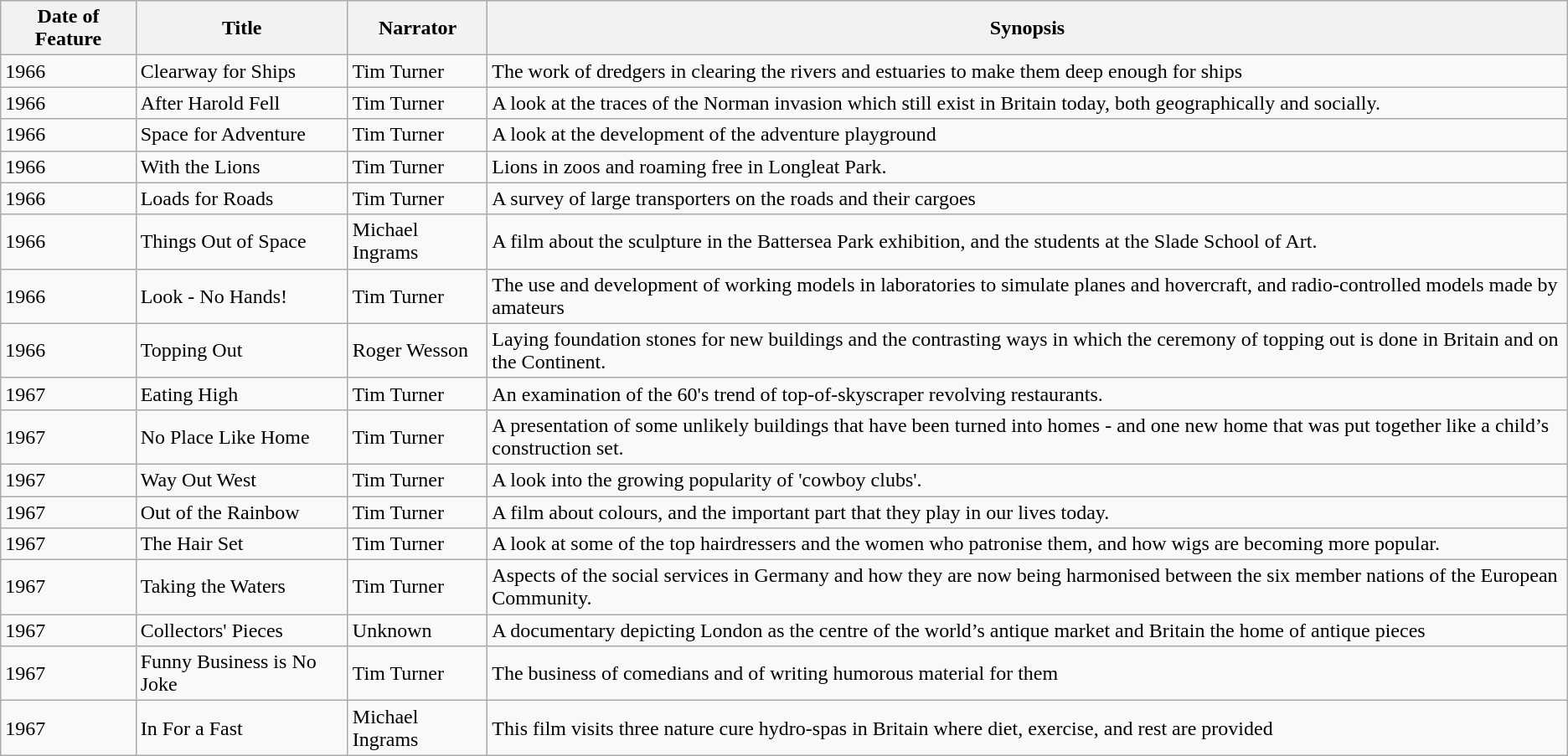<table class="wikitable">
<tr>
<th>Date of Feature</th>
<th>Title</th>
<th>Narrator</th>
<th>Synopsis</th>
</tr>
<tr>
<td>1966</td>
<td>Clearway for Ships</td>
<td>Tim Turner</td>
<td>The work of dredgers in clearing the rivers and estuaries to make them deep enough for ships</td>
</tr>
<tr>
<td>1966</td>
<td>After Harold Fell</td>
<td>Tim Turner</td>
<td>A look at the traces of the Norman invasion which still exist in Britain today, both geographically and socially.</td>
</tr>
<tr>
<td>1966</td>
<td>Space for Adventure</td>
<td>Tim Turner</td>
<td>A look at the development of the adventure playground</td>
</tr>
<tr>
<td>1966</td>
<td>With the Lions</td>
<td>Tim Turner</td>
<td>Lions in zoos and roaming free in Longleat Park.</td>
</tr>
<tr>
<td>1966</td>
<td>Loads for Roads</td>
<td>Tim Turner</td>
<td>A survey of large transporters on the roads and their cargoes</td>
</tr>
<tr>
<td>1966</td>
<td>Things Out of Space</td>
<td>Michael Ingrams</td>
<td>A film about the sculpture in the Battersea Park exhibition, and the students at the Slade School of Art.</td>
</tr>
<tr>
<td>1966</td>
<td>Look - No Hands!</td>
<td>Tim Turner</td>
<td>The use and development of working models in laboratories to simulate planes and hovercraft, and radio-controlled models made by amateurs</td>
</tr>
<tr>
<td>1966</td>
<td>Topping Out</td>
<td>Roger Wesson</td>
<td>Laying foundation stones for new buildings and the contrasting ways in which the ceremony of topping out is done in Britain and on the Continent.</td>
</tr>
<tr>
<td>1967</td>
<td>Eating High</td>
<td>Tim Turner</td>
<td>An examination of the 60's trend of top-of-skyscraper revolving restaurants.</td>
</tr>
<tr>
<td>1967</td>
<td>No Place Like Home</td>
<td>Tim Turner</td>
<td>A presentation of some unlikely buildings that have been turned into homes - and one new home that was put together like a child’s construction set.</td>
</tr>
<tr>
<td>1967</td>
<td>Way Out West</td>
<td>Tim Turner</td>
<td>A look into the growing popularity of 'cowboy clubs'.</td>
</tr>
<tr>
<td>1967</td>
<td>Out of the Rainbow</td>
<td>Tim Turner</td>
<td>A film about colours, and the important part that they play in our lives today.</td>
</tr>
<tr>
<td>1967</td>
<td>The Hair Set</td>
<td>Tim Turner</td>
<td>A look at some of the top hairdressers and the women who patronise them, and how wigs are becoming more popular.</td>
</tr>
<tr>
<td>1967</td>
<td>Taking the Waters</td>
<td>Tim Turner</td>
<td>Aspects of the social services in Germany and how they are now being harmonised between the six member nations of the European Community.</td>
</tr>
<tr>
<td>1967</td>
<td>Collectors' Pieces</td>
<td>Unknown</td>
<td>A documentary depicting London as the centre of the world’s antique market and Britain the home of antique pieces</td>
</tr>
<tr>
<td>1967</td>
<td>Funny Business is No Joke</td>
<td>Tim Turner</td>
<td>The business of comedians and of writing humorous material for them</td>
</tr>
<tr>
<td>1967</td>
<td>In For a Fast</td>
<td>Michael Ingrams</td>
<td>This film visits three nature cure hydro-spas in Britain where diet, exercise, and rest are provided</td>
</tr>
</table>
